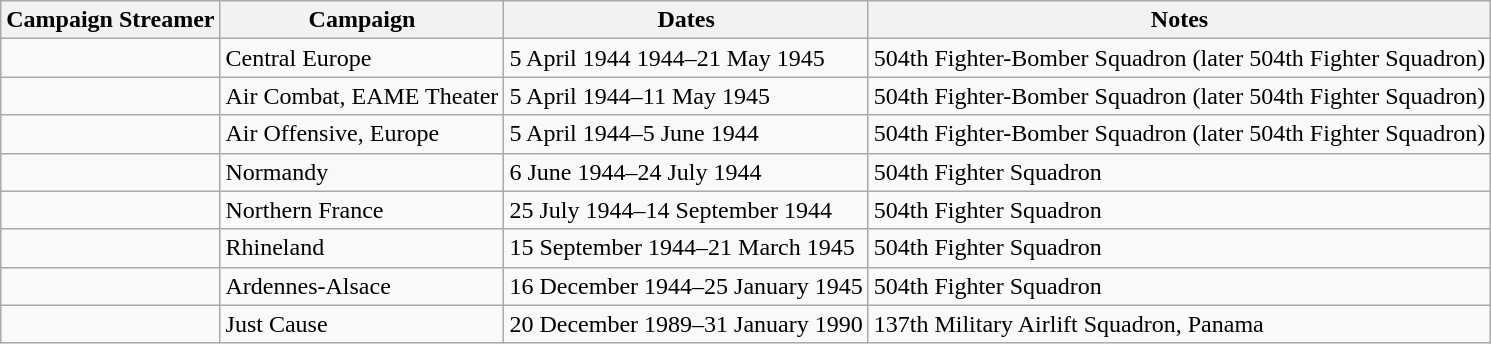<table class="wikitable">
<tr style="background:#efefef;">
<th>Campaign Streamer</th>
<th>Campaign</th>
<th>Dates</th>
<th>Notes</th>
</tr>
<tr>
<td></td>
<td>Central Europe</td>
<td>5 April 1944 1944–21 May 1945</td>
<td>504th Fighter-Bomber Squadron (later 504th Fighter Squadron)</td>
</tr>
<tr>
<td></td>
<td>Air Combat, EAME Theater</td>
<td>5 April 1944–11 May 1945</td>
<td>504th Fighter-Bomber Squadron (later 504th Fighter Squadron)</td>
</tr>
<tr>
<td></td>
<td>Air Offensive, Europe</td>
<td>5 April 1944–5 June 1944</td>
<td>504th Fighter-Bomber Squadron (later 504th Fighter Squadron)</td>
</tr>
<tr>
<td></td>
<td>Normandy</td>
<td>6 June 1944–24 July 1944</td>
<td>504th Fighter Squadron</td>
</tr>
<tr>
<td></td>
<td>Northern France</td>
<td>25 July 1944–14 September 1944</td>
<td>504th Fighter Squadron</td>
</tr>
<tr>
<td></td>
<td>Rhineland</td>
<td>15 September 1944–21 March 1945</td>
<td>504th Fighter Squadron</td>
</tr>
<tr>
<td></td>
<td>Ardennes-Alsace</td>
<td>16 December 1944–25 January 1945</td>
<td>504th Fighter Squadron</td>
</tr>
<tr>
<td></td>
<td>Just Cause</td>
<td>20 December 1989–31 January 1990</td>
<td>137th Military Airlift Squadron, Panama</td>
</tr>
</table>
